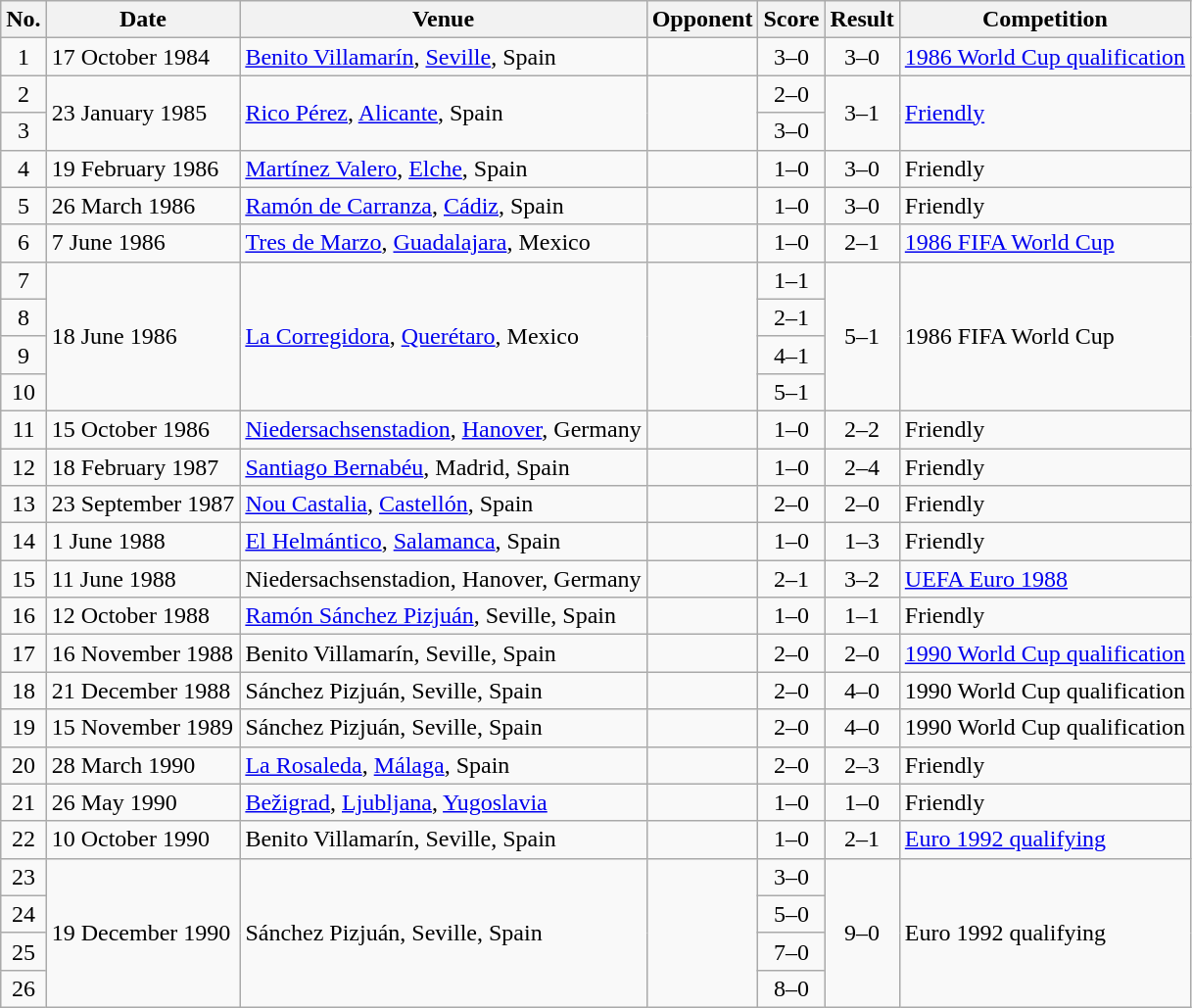<table class="wikitable sortable">
<tr>
<th scope="col">No.</th>
<th scope="col">Date</th>
<th scope="col">Venue</th>
<th scope="col">Opponent</th>
<th scope="col">Score</th>
<th scope="col">Result</th>
<th scope="col">Competition</th>
</tr>
<tr>
<td align="center">1</td>
<td>17 October 1984</td>
<td><a href='#'>Benito Villamarín</a>, <a href='#'>Seville</a>, Spain</td>
<td></td>
<td align="center">3–0</td>
<td align="center">3–0</td>
<td><a href='#'>1986 World Cup qualification</a></td>
</tr>
<tr>
<td align="center">2</td>
<td rowspan="2">23 January 1985</td>
<td rowspan="2"><a href='#'>Rico Pérez</a>, <a href='#'>Alicante</a>, Spain</td>
<td rowspan="2"></td>
<td align="center">2–0</td>
<td rowspan="2" align="center">3–1</td>
<td rowspan="2"><a href='#'>Friendly</a></td>
</tr>
<tr>
<td align="center">3</td>
<td align="center">3–0</td>
</tr>
<tr>
<td align="center">4</td>
<td>19 February 1986</td>
<td><a href='#'>Martínez Valero</a>, <a href='#'>Elche</a>, Spain</td>
<td></td>
<td align="center">1–0</td>
<td align="center">3–0</td>
<td>Friendly</td>
</tr>
<tr>
<td align="center">5</td>
<td>26 March 1986</td>
<td><a href='#'>Ramón de Carranza</a>, <a href='#'>Cádiz</a>, Spain</td>
<td></td>
<td align="center">1–0</td>
<td align="center">3–0</td>
<td>Friendly</td>
</tr>
<tr>
<td align="center">6</td>
<td>7 June 1986</td>
<td><a href='#'>Tres de Marzo</a>, <a href='#'>Guadalajara</a>, Mexico</td>
<td></td>
<td align="center">1–0</td>
<td align="center">2–1</td>
<td><a href='#'>1986 FIFA World Cup</a></td>
</tr>
<tr>
<td align="center">7</td>
<td rowspan="4">18 June 1986</td>
<td rowspan="4"><a href='#'>La Corregidora</a>, <a href='#'>Querétaro</a>, Mexico</td>
<td rowspan="4"></td>
<td align="center">1–1</td>
<td rowspan="4" align="center">5–1</td>
<td rowspan="4">1986 FIFA World Cup</td>
</tr>
<tr>
<td align="center">8</td>
<td align="center">2–1</td>
</tr>
<tr>
<td align="center">9</td>
<td align="center">4–1</td>
</tr>
<tr>
<td align="center">10</td>
<td align="center">5–1</td>
</tr>
<tr>
<td align="center">11</td>
<td>15 October 1986</td>
<td><a href='#'>Niedersachsenstadion</a>, <a href='#'>Hanover</a>, Germany</td>
<td></td>
<td align="center">1–0</td>
<td align="center">2–2</td>
<td>Friendly</td>
</tr>
<tr>
<td align="center">12</td>
<td>18 February 1987</td>
<td><a href='#'>Santiago Bernabéu</a>, Madrid, Spain</td>
<td></td>
<td align="center">1–0</td>
<td align="center">2–4</td>
<td>Friendly</td>
</tr>
<tr>
<td align="center">13</td>
<td>23 September 1987</td>
<td><a href='#'>Nou Castalia</a>, <a href='#'>Castellón</a>, Spain</td>
<td></td>
<td align="center">2–0</td>
<td align="center">2–0</td>
<td>Friendly</td>
</tr>
<tr>
<td align="center">14</td>
<td>1 June 1988</td>
<td><a href='#'>El Helmántico</a>, <a href='#'>Salamanca</a>, Spain</td>
<td></td>
<td align="center">1–0</td>
<td align="center">1–3</td>
<td>Friendly</td>
</tr>
<tr>
<td align="center">15</td>
<td>11 June 1988</td>
<td>Niedersachsenstadion, Hanover, Germany</td>
<td></td>
<td align="center">2–1</td>
<td align="center">3–2</td>
<td><a href='#'>UEFA Euro 1988</a></td>
</tr>
<tr>
<td align="center">16</td>
<td>12 October 1988</td>
<td><a href='#'>Ramón Sánchez Pizjuán</a>, Seville, Spain</td>
<td></td>
<td align="center">1–0</td>
<td align="center">1–1</td>
<td>Friendly</td>
</tr>
<tr>
<td align="center">17</td>
<td>16 November 1988</td>
<td>Benito Villamarín, Seville, Spain</td>
<td></td>
<td align="center">2–0</td>
<td align="center">2–0</td>
<td><a href='#'>1990 World Cup qualification</a></td>
</tr>
<tr>
<td align="center">18</td>
<td>21 December 1988</td>
<td>Sánchez Pizjuán, Seville, Spain</td>
<td></td>
<td align="center">2–0</td>
<td align="center">4–0</td>
<td>1990 World Cup qualification</td>
</tr>
<tr>
<td align="center">19</td>
<td>15 November 1989</td>
<td>Sánchez Pizjuán, Seville, Spain</td>
<td></td>
<td align="center">2–0</td>
<td align="center">4–0</td>
<td>1990 World Cup qualification</td>
</tr>
<tr>
<td align="center">20</td>
<td>28 March 1990</td>
<td><a href='#'>La Rosaleda</a>, <a href='#'>Málaga</a>, Spain</td>
<td></td>
<td align="center">2–0</td>
<td align="center">2–3</td>
<td>Friendly</td>
</tr>
<tr>
<td align="center">21</td>
<td>26 May 1990</td>
<td><a href='#'>Bežigrad</a>, <a href='#'>Ljubljana</a>, <a href='#'>Yugoslavia</a></td>
<td></td>
<td align="center">1–0</td>
<td align="center">1–0</td>
<td>Friendly</td>
</tr>
<tr>
<td align="center">22</td>
<td>10 October 1990</td>
<td>Benito Villamarín, Seville, Spain</td>
<td></td>
<td align="center">1–0</td>
<td align="center">2–1</td>
<td><a href='#'>Euro 1992 qualifying</a></td>
</tr>
<tr>
<td align="center">23</td>
<td rowspan="4">19 December 1990</td>
<td rowspan="4">Sánchez Pizjuán, Seville, Spain</td>
<td rowspan="4"></td>
<td align="center">3–0</td>
<td rowspan="4" align="center">9–0</td>
<td rowspan="4">Euro 1992 qualifying</td>
</tr>
<tr>
<td align="center">24</td>
<td align="center">5–0</td>
</tr>
<tr>
<td align="center">25</td>
<td align="center">7–0</td>
</tr>
<tr>
<td align="center">26</td>
<td align="center">8–0</td>
</tr>
</table>
